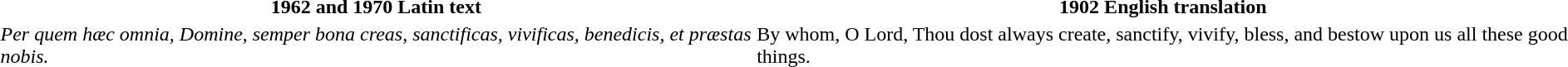<table>
<tr>
<th>1962 and 1970 Latin text</th>
<th>1902 English translation</th>
</tr>
<tr>
<td><em>Per quem hæc omnia, Domine, semper bona creas, sanctificas, vivificas, benedicis, et præstas nobis.</em></td>
<td>By whom, O Lord, Thou dost always create, sanctify, vivify, bless, and bestow upon us all these good things.</td>
</tr>
</table>
